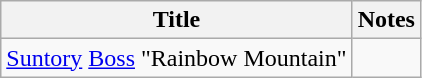<table class="wikitable">
<tr>
<th>Title</th>
<th>Notes</th>
</tr>
<tr>
<td><a href='#'>Suntory</a> <a href='#'>Boss</a> "Rainbow Mountain"</td>
<td></td>
</tr>
</table>
